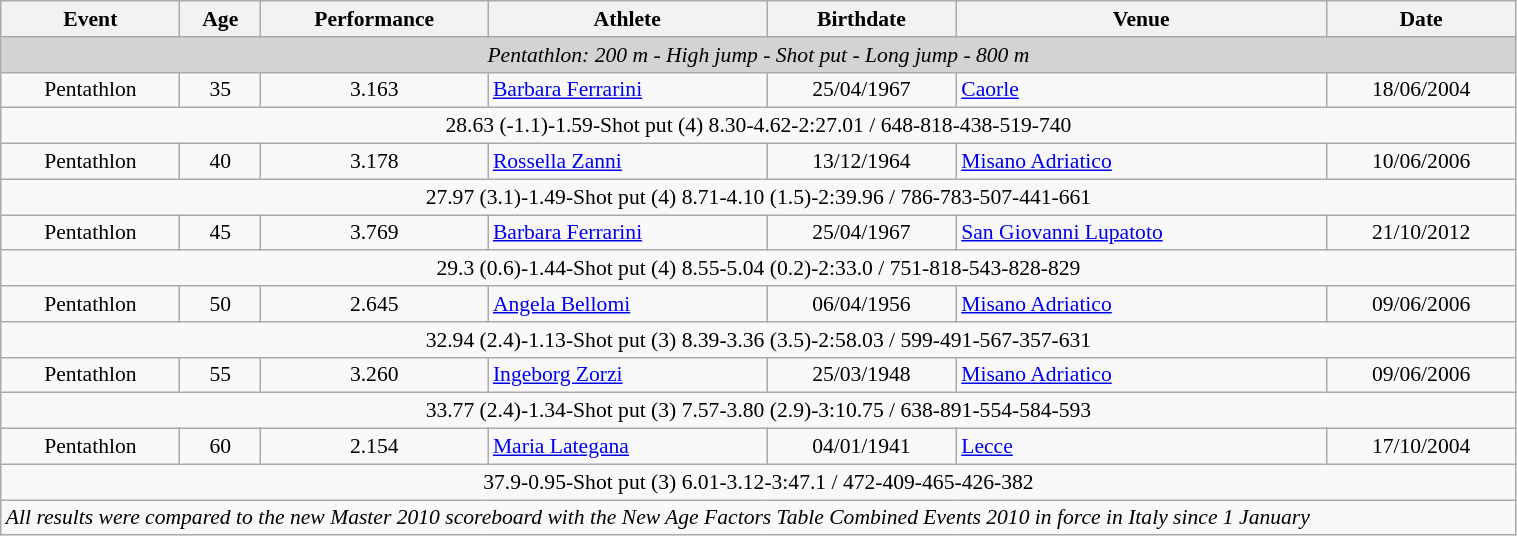<table class="wikitable" width=80% style="font-size:90%; text-align:center">
<tr>
<th>Event</th>
<th>Age</th>
<th>Performance</th>
<th>Athlete</th>
<th>Birthdate</th>
<th>Venue</th>
<th>Date</th>
</tr>
<tr>
<td colspan=7 align=center bgcolor=lightgrey><em>Pentathlon: 200 m - High jump - Shot put - Long jump - 800 m</em></td>
</tr>
<tr>
<td>Pentathlon</td>
<td>35</td>
<td>3.163</td>
<td align=left><a href='#'>Barbara Ferrarini</a></td>
<td>25/04/1967</td>
<td align=left><a href='#'>Caorle</a></td>
<td>18/06/2004</td>
</tr>
<tr>
<td colspan=7 align=center>28.63 (-1.1)-1.59-Shot put (4) 8.30-4.62-2:27.01 / 648-818-438-519-740</td>
</tr>
<tr>
<td>Pentathlon</td>
<td>40</td>
<td>3.178</td>
<td align=left><a href='#'>Rossella Zanni</a></td>
<td>13/12/1964</td>
<td align=left><a href='#'>Misano Adriatico</a></td>
<td>10/06/2006</td>
</tr>
<tr>
<td colspan=7 align=center>27.97 (3.1)-1.49-Shot put (4) 8.71-4.10 (1.5)-2:39.96 / 786-783-507-441-661</td>
</tr>
<tr>
<td>Pentathlon</td>
<td>45</td>
<td>3.769</td>
<td align=left><a href='#'>Barbara Ferrarini</a></td>
<td>25/04/1967</td>
<td align=left><a href='#'>San Giovanni Lupatoto</a></td>
<td>21/10/2012</td>
</tr>
<tr>
<td colspan=7 align=center>29.3 (0.6)-1.44-Shot put (4) 8.55-5.04 (0.2)-2:33.0 / 751-818-543-828-829</td>
</tr>
<tr>
<td>Pentathlon</td>
<td>50</td>
<td>2.645</td>
<td align=left><a href='#'>Angela Bellomi</a></td>
<td>06/04/1956</td>
<td align=left><a href='#'>Misano Adriatico</a></td>
<td>09/06/2006</td>
</tr>
<tr>
<td colspan=7 align=center>32.94 (2.4)-1.13-Shot put (3) 8.39-3.36 (3.5)-2:58.03 / 599-491-567-357-631</td>
</tr>
<tr>
<td>Pentathlon</td>
<td>55</td>
<td>3.260</td>
<td align=left><a href='#'>Ingeborg Zorzi</a></td>
<td>25/03/1948</td>
<td align=left><a href='#'>Misano Adriatico</a></td>
<td>09/06/2006</td>
</tr>
<tr>
<td colspan=7 align=center>33.77 (2.4)-1.34-Shot put (3) 7.57-3.80 (2.9)-3:10.75 / 638-891-554-584-593</td>
</tr>
<tr>
<td>Pentathlon</td>
<td>60</td>
<td>2.154</td>
<td align=left><a href='#'>Maria Lategana</a></td>
<td>04/01/1941</td>
<td align=left><a href='#'>Lecce</a></td>
<td>17/10/2004</td>
</tr>
<tr>
<td colspan=7 align=center>37.9-0.95-Shot put (3) 6.01-3.12-3:47.1 / 472-409-465-426-382</td>
</tr>
<tr>
<td colspan=7 align=left><em>All results were compared to the new Master 2010 scoreboard with the New Age Factors Table Combined Events 2010 in force in Italy since 1 January</em></td>
</tr>
</table>
